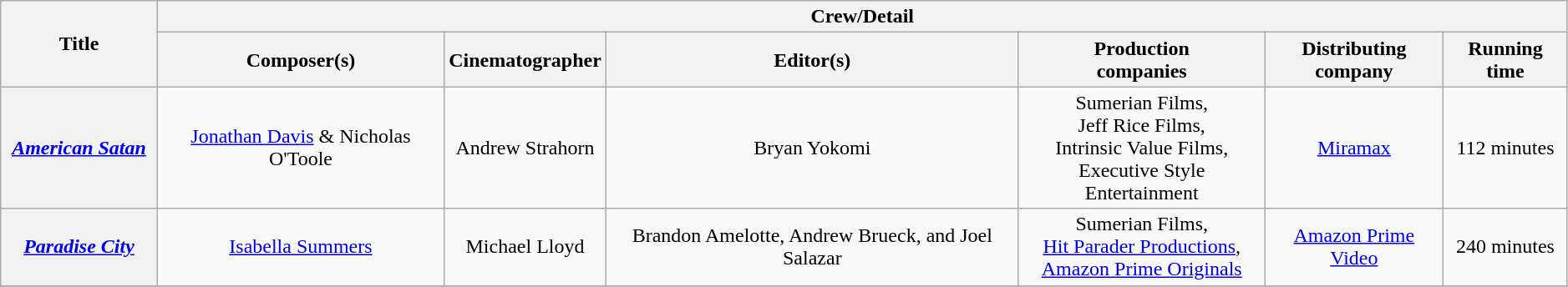<table class="wikitable sortable" style="text-align:center; width:99%;">
<tr>
<th rowspan="2" style="width:10%;">Title</th>
<th colspan="7">Crew/Detail</th>
</tr>
<tr>
<th style="text-align:center;">Composer(s)</th>
<th style="text-align:center;">Cinematographer</th>
<th style="text-align:center;">Editor(s)</th>
<th style="text-align:center;">Production <br>companies</th>
<th style="text-align:center;">Distributing <br>company</th>
<th style="text-align:center;">Running time</th>
</tr>
<tr>
<th><em><a href='#'>American Satan</a></em></th>
<td><a href='#'>Jonathan Davis</a> & Nicholas O'Toole</td>
<td>Andrew Strahorn</td>
<td>Bryan Yokomi</td>
<td>Sumerian Films, <br>Jeff Rice Films, <br>Intrinsic Value Films, <br>Executive Style Entertainment</td>
<td><a href='#'>Miramax</a></td>
<td>112 minutes</td>
</tr>
<tr>
<th><em><a href='#'>Paradise City</a></em></th>
<td><a href='#'>Isabella Summers</a></td>
<td>Michael Lloyd</td>
<td>Brandon Amelotte, Andrew Brueck, and Joel Salazar</td>
<td>Sumerian Films, <br><a href='#'>Hit Parader Productions</a>, <br><a href='#'>Amazon Prime Originals</a></td>
<td><a href='#'>Amazon Prime Video</a></td>
<td>240 minutes <br></td>
</tr>
<tr>
</tr>
</table>
